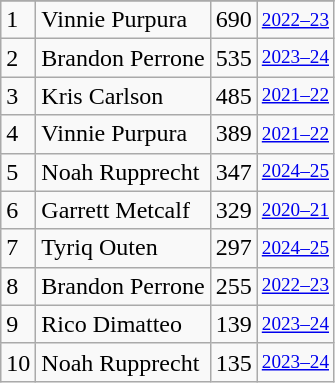<table class="wikitable">
<tr>
</tr>
<tr>
<td>1</td>
<td>Vinnie Purpura</td>
<td>690</td>
<td style="font-size:80%;"><a href='#'>2022–23</a></td>
</tr>
<tr>
<td>2</td>
<td>Brandon Perrone</td>
<td>535</td>
<td style="font-size:80%;"><a href='#'>2023–24</a></td>
</tr>
<tr>
<td>3</td>
<td>Kris Carlson</td>
<td>485</td>
<td style="font-size:80%;"><a href='#'>2021–22</a></td>
</tr>
<tr>
<td>4</td>
<td>Vinnie Purpura</td>
<td>389</td>
<td style="font-size:80%;"><a href='#'>2021–22</a></td>
</tr>
<tr>
<td>5</td>
<td>Noah Rupprecht</td>
<td>347</td>
<td style="font-size:80%;"><a href='#'>2024–25</a></td>
</tr>
<tr>
<td>6</td>
<td>Garrett Metcalf</td>
<td>329</td>
<td style="font-size:80%;"><a href='#'>2020–21</a></td>
</tr>
<tr>
<td>7</td>
<td>Tyriq Outen</td>
<td>297</td>
<td style="font-size:80%;"><a href='#'>2024–25</a></td>
</tr>
<tr>
<td>8</td>
<td>Brandon Perrone</td>
<td>255</td>
<td style="font-size:80%;"><a href='#'>2022–23</a></td>
</tr>
<tr>
<td>9</td>
<td>Rico Dimatteo</td>
<td>139</td>
<td style="font-size:80%;"><a href='#'>2023–24</a></td>
</tr>
<tr>
<td>10</td>
<td>Noah Rupprecht</td>
<td>135</td>
<td style="font-size:80%;"><a href='#'>2023–24</a></td>
</tr>
</table>
